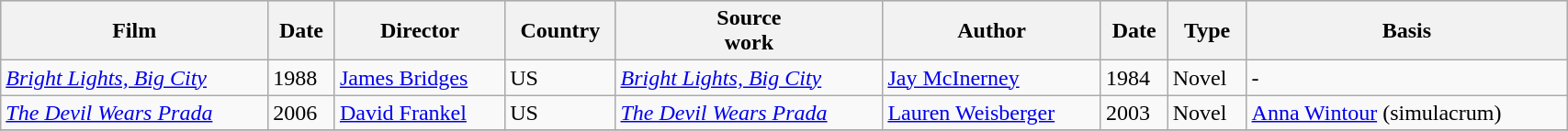<table class="wikitable" style=width:90%>
<tr bgcolor="#CCCCCC">
<th>Film</th>
<th>Date</th>
<th>Director</th>
<th>Country</th>
<th>Source<br>work</th>
<th>Author</th>
<th>Date</th>
<th>Type</th>
<th>Basis</th>
</tr>
<tr>
<td><em><a href='#'>Bright Lights, Big City</a></em></td>
<td>1988</td>
<td><a href='#'>James Bridges</a></td>
<td>US</td>
<td><em><a href='#'>Bright Lights, Big City</a></em></td>
<td><a href='#'>Jay McInerney</a></td>
<td>1984</td>
<td>Novel</td>
<td>-</td>
</tr>
<tr>
<td><em><a href='#'>The Devil Wears Prada</a></em></td>
<td>2006</td>
<td><a href='#'>David Frankel</a></td>
<td>US</td>
<td><em><a href='#'>The Devil Wears Prada</a></em></td>
<td><a href='#'>Lauren Weisberger</a></td>
<td>2003</td>
<td>Novel</td>
<td><a href='#'>Anna Wintour</a> (simulacrum)</td>
</tr>
<tr>
</tr>
</table>
